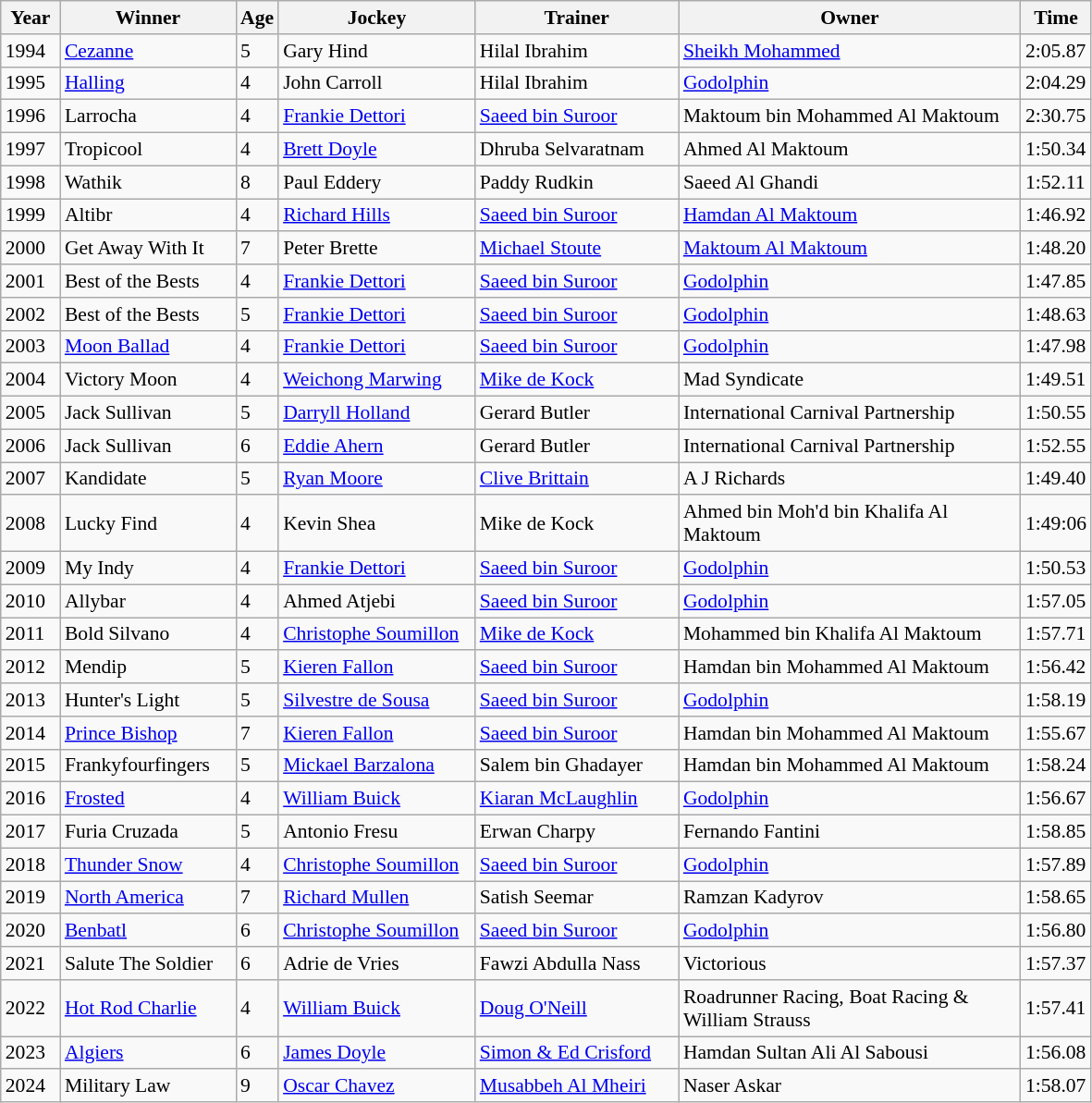<table class="wikitable sortable" style="font-size:90%">
<tr>
<th style="width:36px">Year<br></th>
<th style="width:120px">Winner<br></th>
<th>Age<br></th>
<th style="width:135px">Jockey<br></th>
<th style="width:140px">Trainer<br></th>
<th style="width:240px">Owner<br></th>
<th>Time<br></th>
</tr>
<tr>
<td>1994</td>
<td><a href='#'>Cezanne</a></td>
<td>5</td>
<td>Gary Hind</td>
<td>Hilal Ibrahim</td>
<td><a href='#'>Sheikh Mohammed</a></td>
<td>2:05.87</td>
</tr>
<tr>
<td>1995</td>
<td><a href='#'>Halling</a></td>
<td>4</td>
<td>John Carroll</td>
<td>Hilal Ibrahim</td>
<td><a href='#'>Godolphin</a></td>
<td>2:04.29</td>
</tr>
<tr>
<td>1996</td>
<td>Larrocha</td>
<td>4</td>
<td><a href='#'>Frankie Dettori</a></td>
<td><a href='#'>Saeed bin Suroor</a></td>
<td>Maktoum bin Mohammed Al Maktoum</td>
<td>2:30.75</td>
</tr>
<tr>
<td>1997</td>
<td>Tropicool</td>
<td>4</td>
<td><a href='#'>Brett Doyle</a></td>
<td>Dhruba Selvaratnam</td>
<td>Ahmed Al Maktoum</td>
<td>1:50.34</td>
</tr>
<tr>
<td>1998</td>
<td>Wathik</td>
<td>8</td>
<td>Paul Eddery</td>
<td>Paddy Rudkin</td>
<td>Saeed Al Ghandi</td>
<td>1:52.11</td>
</tr>
<tr>
<td>1999</td>
<td>Altibr</td>
<td>4</td>
<td><a href='#'>Richard Hills</a></td>
<td><a href='#'>Saeed bin Suroor</a></td>
<td><a href='#'>Hamdan Al Maktoum</a></td>
<td>1:46.92</td>
</tr>
<tr>
<td>2000</td>
<td>Get Away With It</td>
<td>7</td>
<td>Peter Brette</td>
<td><a href='#'>Michael Stoute</a></td>
<td><a href='#'>Maktoum Al Maktoum</a></td>
<td>1:48.20</td>
</tr>
<tr>
<td>2001</td>
<td>Best of the Bests</td>
<td>4</td>
<td><a href='#'>Frankie Dettori</a></td>
<td><a href='#'>Saeed bin Suroor</a></td>
<td><a href='#'>Godolphin</a></td>
<td>1:47.85</td>
</tr>
<tr>
<td>2002</td>
<td>Best of the Bests</td>
<td>5</td>
<td><a href='#'>Frankie Dettori</a></td>
<td><a href='#'>Saeed bin Suroor</a></td>
<td><a href='#'>Godolphin</a></td>
<td>1:48.63</td>
</tr>
<tr>
<td>2003</td>
<td><a href='#'>Moon Ballad</a></td>
<td>4</td>
<td><a href='#'>Frankie Dettori</a></td>
<td><a href='#'>Saeed bin Suroor</a></td>
<td><a href='#'>Godolphin</a></td>
<td>1:47.98</td>
</tr>
<tr>
<td>2004</td>
<td>Victory Moon</td>
<td>4</td>
<td><a href='#'>Weichong Marwing</a></td>
<td><a href='#'>Mike de Kock</a></td>
<td>Mad Syndicate</td>
<td>1:49.51</td>
</tr>
<tr>
<td>2005</td>
<td>Jack Sullivan</td>
<td>5</td>
<td><a href='#'>Darryll Holland</a></td>
<td>Gerard Butler</td>
<td>International Carnival Partnership</td>
<td>1:50.55</td>
</tr>
<tr>
<td>2006</td>
<td>Jack Sullivan</td>
<td>6</td>
<td><a href='#'>Eddie Ahern</a></td>
<td>Gerard Butler</td>
<td>International Carnival Partnership</td>
<td>1:52.55</td>
</tr>
<tr>
<td>2007</td>
<td>Kandidate</td>
<td>5</td>
<td><a href='#'>Ryan Moore</a></td>
<td><a href='#'>Clive Brittain</a></td>
<td>A J Richards</td>
<td>1:49.40</td>
</tr>
<tr>
<td>2008</td>
<td>Lucky Find</td>
<td>4</td>
<td>Kevin Shea</td>
<td>Mike de Kock</td>
<td>Ahmed bin Moh'd bin Khalifa Al Maktoum</td>
<td>1:49:06</td>
</tr>
<tr>
<td>2009</td>
<td>My Indy</td>
<td>4</td>
<td><a href='#'>Frankie Dettori</a></td>
<td><a href='#'>Saeed bin Suroor</a></td>
<td><a href='#'>Godolphin</a></td>
<td>1:50.53</td>
</tr>
<tr>
<td>2010</td>
<td>Allybar</td>
<td>4</td>
<td>Ahmed Atjebi</td>
<td><a href='#'>Saeed bin Suroor</a></td>
<td><a href='#'>Godolphin</a></td>
<td>1:57.05</td>
</tr>
<tr>
<td>2011</td>
<td>Bold Silvano</td>
<td>4</td>
<td><a href='#'>Christophe Soumillon</a></td>
<td><a href='#'>Mike de Kock</a></td>
<td>Mohammed bin Khalifa Al Maktoum</td>
<td>1:57.71</td>
</tr>
<tr>
<td>2012</td>
<td>Mendip</td>
<td>5</td>
<td><a href='#'>Kieren Fallon</a></td>
<td><a href='#'>Saeed bin Suroor</a></td>
<td>Hamdan bin Mohammed Al Maktoum</td>
<td>1:56.42</td>
</tr>
<tr>
<td>2013</td>
<td>Hunter's Light</td>
<td>5</td>
<td><a href='#'>Silvestre de Sousa</a></td>
<td><a href='#'>Saeed bin Suroor</a></td>
<td><a href='#'>Godolphin</a></td>
<td>1:58.19</td>
</tr>
<tr>
<td>2014</td>
<td><a href='#'>Prince Bishop</a></td>
<td>7</td>
<td><a href='#'>Kieren Fallon</a></td>
<td><a href='#'>Saeed bin Suroor</a></td>
<td>Hamdan bin Mohammed Al Maktoum</td>
<td>1:55.67</td>
</tr>
<tr>
<td>2015</td>
<td>Frankyfourfingers</td>
<td>5</td>
<td><a href='#'>Mickael Barzalona</a></td>
<td>Salem bin Ghadayer</td>
<td>Hamdan bin Mohammed Al Maktoum</td>
<td>1:58.24</td>
</tr>
<tr>
<td>2016</td>
<td><a href='#'>Frosted</a></td>
<td>4</td>
<td><a href='#'>William Buick</a></td>
<td><a href='#'>Kiaran McLaughlin</a></td>
<td><a href='#'>Godolphin</a></td>
<td>1:56.67</td>
</tr>
<tr>
<td>2017</td>
<td>Furia Cruzada</td>
<td>5</td>
<td>Antonio Fresu</td>
<td>Erwan Charpy</td>
<td>Fernando Fantini</td>
<td>1:58.85</td>
</tr>
<tr>
<td>2018</td>
<td><a href='#'>Thunder Snow</a></td>
<td>4</td>
<td><a href='#'>Christophe Soumillon</a></td>
<td><a href='#'>Saeed bin Suroor</a></td>
<td><a href='#'>Godolphin</a></td>
<td>1:57.89</td>
</tr>
<tr>
<td>2019</td>
<td><a href='#'>North America</a></td>
<td>7</td>
<td><a href='#'>Richard Mullen</a></td>
<td>Satish Seemar</td>
<td>Ramzan Kadyrov</td>
<td>1:58.65</td>
</tr>
<tr>
<td>2020</td>
<td><a href='#'>Benbatl</a></td>
<td>6</td>
<td><a href='#'>Christophe Soumillon</a></td>
<td><a href='#'>Saeed bin Suroor</a></td>
<td><a href='#'>Godolphin</a></td>
<td>1:56.80</td>
</tr>
<tr>
<td>2021</td>
<td>Salute The Soldier</td>
<td>6</td>
<td>Adrie de Vries</td>
<td>Fawzi Abdulla Nass</td>
<td>Victorious</td>
<td>1:57.37</td>
</tr>
<tr>
<td>2022</td>
<td><a href='#'>Hot Rod Charlie</a></td>
<td>4</td>
<td><a href='#'>William Buick</a></td>
<td><a href='#'>Doug O'Neill</a></td>
<td>Roadrunner Racing, Boat Racing & William Strauss</td>
<td>1:57.41</td>
</tr>
<tr>
<td>2023</td>
<td><a href='#'>Algiers</a></td>
<td>6</td>
<td><a href='#'>James Doyle</a></td>
<td><a href='#'>Simon & Ed Crisford</a></td>
<td>Hamdan Sultan Ali Al Sabousi</td>
<td>1:56.08</td>
</tr>
<tr>
<td>2024</td>
<td>Military Law</td>
<td>9</td>
<td><a href='#'>Oscar Chavez</a></td>
<td><a href='#'>Musabbeh Al Mheiri</a></td>
<td>Naser Askar</td>
<td>1:58.07</td>
</tr>
</table>
